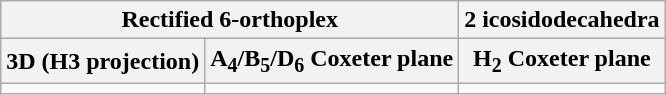<table class=wikitable>
<tr>
<th colspan=2>Rectified 6-orthoplex</th>
<th>2 icosidodecahedra</th>
</tr>
<tr>
<th>3D (H3 projection)</th>
<th>A<sub>4</sub>/B<sub>5</sub>/D<sub>6</sub> Coxeter plane</th>
<th>H<sub>2</sub> Coxeter plane</th>
</tr>
<tr>
<td></td>
<td></td>
<td></td>
</tr>
</table>
